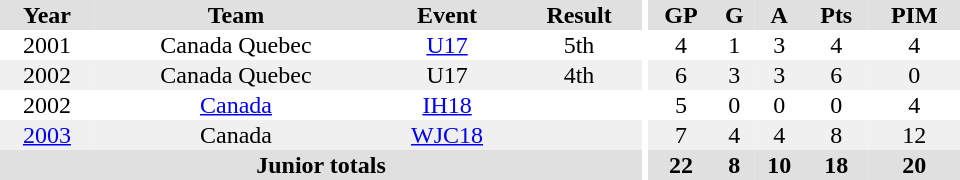<table border="0" cellpadding="1" cellspacing="0" ID="Table3" style="text-align:center; width:40em">
<tr ALIGN="center" bgcolor="#e0e0e0">
<th>Year</th>
<th>Team</th>
<th>Event</th>
<th>Result</th>
<th rowspan="99" bgcolor="#ffffff"></th>
<th>GP</th>
<th>G</th>
<th>A</th>
<th>Pts</th>
<th>PIM</th>
</tr>
<tr>
<td 2001 World U-17 Hockey Challenge>2001</td>
<td>Canada Quebec</td>
<td><a href='#'>U17</a></td>
<td>5th</td>
<td>4</td>
<td>1</td>
<td>3</td>
<td>4</td>
<td>4</td>
</tr>
<tr bgcolor="#f0f0f0">
<td 2002 World U-17 Hockey Challenge>2002</td>
<td>Canada Quebec</td>
<td>U17</td>
<td>4th</td>
<td>6</td>
<td>3</td>
<td>3</td>
<td>6</td>
<td>0</td>
</tr>
<tr>
<td>2002</td>
<td><a href='#'>Canada</a></td>
<td><a href='#'>IH18</a></td>
<td></td>
<td>5</td>
<td>0</td>
<td>0</td>
<td>0</td>
<td>4</td>
</tr>
<tr bgcolor="#f0f0f0">
<td><a href='#'>2003</a></td>
<td>Canada</td>
<td><a href='#'>WJC18</a></td>
<td></td>
<td>7</td>
<td>4</td>
<td>4</td>
<td>8</td>
<td>12</td>
</tr>
<tr bgcolor="#e0e0e0">
<th colspan="4">Junior totals</th>
<th>22</th>
<th>8</th>
<th>10</th>
<th>18</th>
<th>20</th>
</tr>
</table>
